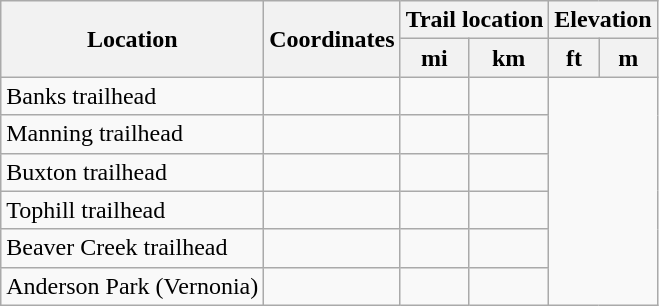<table class="wikitable sortable">
<tr>
<th rowspan=2>Location</th>
<th rowspan=2>Coordinates</th>
<th colspan=2>Trail location</th>
<th colspan=2>Elevation</th>
</tr>
<tr>
<th>mi</th>
<th>km</th>
<th>ft</th>
<th>m</th>
</tr>
<tr>
<td>Banks trailhead</td>
<td></td>
<td></td>
<td></td>
</tr>
<tr>
<td>Manning trailhead</td>
<td></td>
<td></td>
<td></td>
</tr>
<tr>
<td>Buxton trailhead</td>
<td></td>
<td></td>
<td></td>
</tr>
<tr>
<td>Tophill trailhead</td>
<td></td>
<td></td>
<td></td>
</tr>
<tr>
<td>Beaver Creek trailhead</td>
<td></td>
<td></td>
<td></td>
</tr>
<tr>
<td>Anderson Park (Vernonia)</td>
<td></td>
<td></td>
<td></td>
</tr>
</table>
